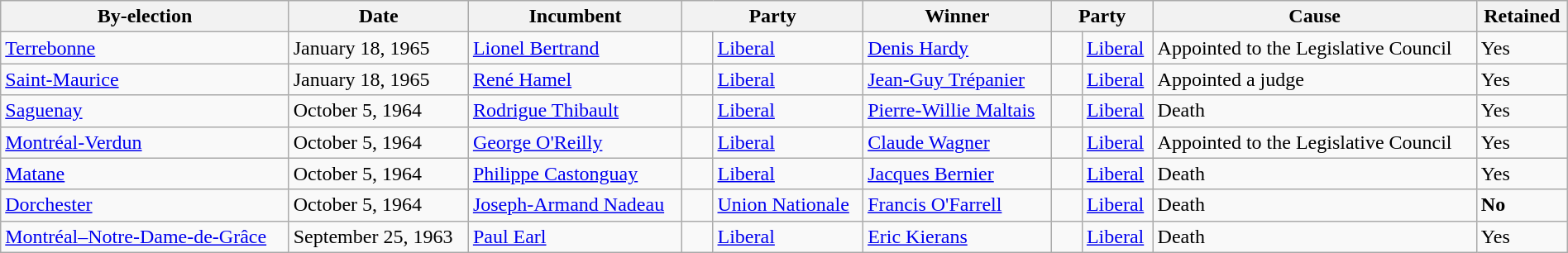<table class=wikitable style="width:100%">
<tr>
<th>By-election</th>
<th>Date</th>
<th>Incumbent</th>
<th colspan=2>Party</th>
<th>Winner</th>
<th colspan=2>Party</th>
<th>Cause</th>
<th>Retained</th>
</tr>
<tr>
<td><a href='#'>Terrebonne</a></td>
<td>January 18, 1965</td>
<td><a href='#'>Lionel Bertrand</a></td>
<td>    </td>
<td><a href='#'>Liberal</a></td>
<td><a href='#'>Denis Hardy</a></td>
<td>    </td>
<td><a href='#'>Liberal</a></td>
<td>Appointed to the Legislative Council</td>
<td>Yes</td>
</tr>
<tr>
<td><a href='#'>Saint-Maurice</a></td>
<td>January 18, 1965</td>
<td><a href='#'>René Hamel</a></td>
<td>    </td>
<td><a href='#'>Liberal</a></td>
<td><a href='#'>Jean-Guy Trépanier</a></td>
<td>    </td>
<td><a href='#'>Liberal</a></td>
<td>Appointed a judge</td>
<td>Yes</td>
</tr>
<tr>
<td><a href='#'>Saguenay</a></td>
<td>October 5, 1964</td>
<td><a href='#'>Rodrigue Thibault</a></td>
<td>    </td>
<td><a href='#'>Liberal</a></td>
<td><a href='#'>Pierre-Willie Maltais</a></td>
<td>    </td>
<td><a href='#'>Liberal</a></td>
<td>Death</td>
<td>Yes</td>
</tr>
<tr>
<td><a href='#'>Montréal-Verdun</a></td>
<td>October 5, 1964</td>
<td><a href='#'>George O'Reilly</a></td>
<td>    </td>
<td><a href='#'>Liberal</a></td>
<td><a href='#'>Claude Wagner</a></td>
<td>    </td>
<td><a href='#'>Liberal</a></td>
<td>Appointed to the Legislative Council</td>
<td>Yes</td>
</tr>
<tr>
<td><a href='#'>Matane</a></td>
<td>October 5, 1964</td>
<td><a href='#'>Philippe Castonguay</a></td>
<td>    </td>
<td><a href='#'>Liberal</a></td>
<td><a href='#'>Jacques Bernier</a></td>
<td>    </td>
<td><a href='#'>Liberal</a></td>
<td>Death</td>
<td>Yes</td>
</tr>
<tr>
<td><a href='#'>Dorchester</a></td>
<td>October 5, 1964</td>
<td><a href='#'>Joseph-Armand Nadeau</a></td>
<td>    </td>
<td><a href='#'>Union Nationale</a></td>
<td><a href='#'>Francis O'Farrell</a></td>
<td>    </td>
<td><a href='#'>Liberal</a></td>
<td>Death</td>
<td><strong>No</strong></td>
</tr>
<tr>
<td><a href='#'>Montréal–Notre-Dame-de-Grâce</a></td>
<td>September 25, 1963</td>
<td><a href='#'>Paul Earl</a></td>
<td>    </td>
<td><a href='#'>Liberal</a></td>
<td><a href='#'>Eric Kierans</a></td>
<td>    </td>
<td><a href='#'>Liberal</a></td>
<td>Death</td>
<td>Yes</td>
</tr>
</table>
